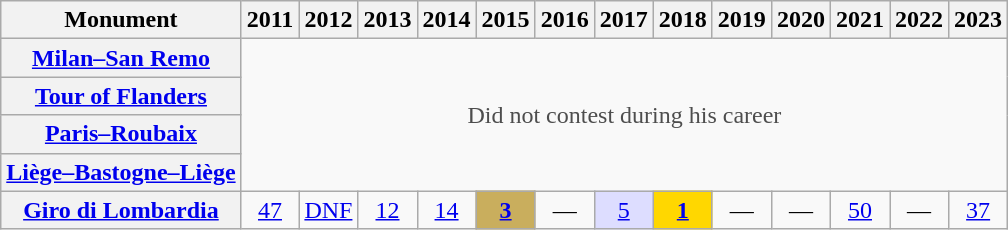<table class="wikitable plainrowheaders">
<tr>
<th>Monument</th>
<th>2011</th>
<th>2012</th>
<th>2013</th>
<th>2014</th>
<th>2015</th>
<th>2016</th>
<th>2017</th>
<th>2018</th>
<th>2019</th>
<th>2020</th>
<th>2021</th>
<th>2022</th>
<th>2023</th>
</tr>
<tr style="text-align:center;">
<th scope="row"><a href='#'>Milan–San Remo</a></th>
<td style="color:#4d4d4d;" colspan=13 rowspan=4>Did not contest during his career</td>
</tr>
<tr style="text-align:center;">
<th scope="row"><a href='#'>Tour of Flanders</a></th>
</tr>
<tr style="text-align:center;">
<th scope="row"><a href='#'>Paris–Roubaix</a></th>
</tr>
<tr style="text-align:center;">
<th scope="row"><a href='#'>Liège–Bastogne–Liège</a></th>
</tr>
<tr style="text-align:center;">
<th scope="row"><a href='#'>Giro di Lombardia</a></th>
<td><a href='#'>47</a></td>
<td><a href='#'>DNF</a></td>
<td><a href='#'>12</a></td>
<td><a href='#'>14</a></td>
<td style="background:#C9AE5D;"><a href='#'><strong>3</strong></a></td>
<td>—</td>
<td style="background:#ddf;"><a href='#'>5</a></td>
<td style="background:gold;"><a href='#'><strong>1</strong></a></td>
<td>—</td>
<td>—</td>
<td><a href='#'>50</a></td>
<td>—</td>
<td><a href='#'>37</a></td>
</tr>
</table>
